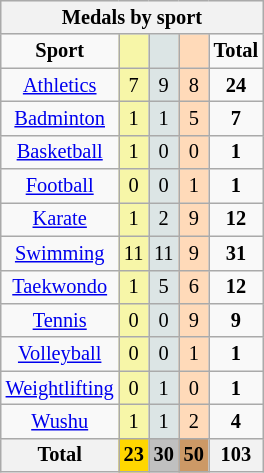<table class="wikitable" style="font-size:85%">
<tr style="background:#efefef;">
<th colspan=7><strong>Medals by sport</strong></th>
</tr>
<tr align=center>
<td><strong>Sport</strong></td>
<td bgcolor=#f7f6a8></td>
<td bgcolor=#dce5e5></td>
<td bgcolor=#ffdab9></td>
<td><strong>Total</strong></td>
</tr>
<tr align=center>
<td><a href='#'>Athletics</a></td>
<td style="background:#F7F6A8;">7</td>
<td style="background:#DCE5E5;">9</td>
<td style="background:#FFDAB9;">8</td>
<td><strong>24</strong></td>
</tr>
<tr align=center>
<td><a href='#'>Badminton</a></td>
<td style="background:#F7F6A8;">1</td>
<td style="background:#DCE5E5;">1</td>
<td style="background:#FFDAB9;">5</td>
<td><strong>7</strong></td>
</tr>
<tr align=center>
<td><a href='#'>Basketball</a></td>
<td style="background:#F7F6A8;">1</td>
<td style="background:#DCE5E5;">0</td>
<td style="background:#FFDAB9;">0</td>
<td><strong>1</strong></td>
</tr>
<tr align=center>
<td><a href='#'>Football</a></td>
<td style="background:#F7F6A8;">0</td>
<td style="background:#DCE5E5;">0</td>
<td style="background:#FFDAB9;">1</td>
<td><strong>1</strong></td>
</tr>
<tr align=center>
<td><a href='#'>Karate</a></td>
<td style="background:#F7F6A8;">1</td>
<td style="background:#DCE5E5;">2</td>
<td style="background:#FFDAB9;">9</td>
<td><strong>12</strong></td>
</tr>
<tr align=center>
<td><a href='#'>Swimming</a></td>
<td style="background:#F7F6A8;">11</td>
<td style="background:#DCE5E5;">11</td>
<td style="background:#FFDAB9;">9</td>
<td><strong>31</strong></td>
</tr>
<tr align=center>
<td><a href='#'>Taekwondo</a></td>
<td style="background:#F7F6A8;">1</td>
<td style="background:#DCE5E5;">5</td>
<td style="background:#FFDAB9;">6</td>
<td><strong>12</strong></td>
</tr>
<tr align=center>
<td><a href='#'>Tennis</a></td>
<td style="background:#F7F6A8;">0</td>
<td style="background:#DCE5E5;">0</td>
<td style="background:#FFDAB9;">9</td>
<td><strong>9</strong></td>
</tr>
<tr align=center>
<td><a href='#'>Volleyball</a></td>
<td style="background:#F7F6A8;">0</td>
<td style="background:#DCE5E5;">0</td>
<td style="background:#FFDAB9;">1</td>
<td><strong>1</strong></td>
</tr>
<tr align=center>
<td><a href='#'>Weightlifting</a></td>
<td style="background:#F7F6A8;">0</td>
<td style="background:#DCE5E5;">1</td>
<td style="background:#FFDAB9;">0</td>
<td><strong>1</strong></td>
</tr>
<tr align=center>
<td><a href='#'>Wushu</a></td>
<td style="background:#F7F6A8;">1</td>
<td style="background:#DCE5E5;">1</td>
<td style="background:#FFDAB9;">2</td>
<td><strong>4</strong></td>
</tr>
<tr align=center>
<th><strong>Total</strong></th>
<th style="background:gold;"><strong>23</strong></th>
<th style="background:silver;"><strong>30</strong></th>
<th style="background:#c96;"><strong>50</strong></th>
<th><strong>103</strong></th>
</tr>
</table>
